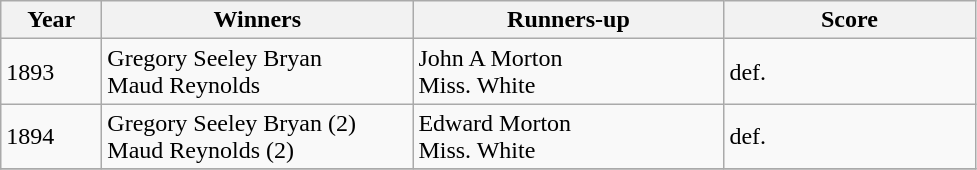<table class="wikitable sortable">
<tr>
<th style="width:60px;">Year</th>
<th style="width:200px;">Winners</th>
<th style="width:200px;">Runners-up</th>
<th style="width:160px;">Score</th>
</tr>
<tr>
<td>1893</td>
<td>  Gregory Seeley Bryan<br> Maud Reynolds</td>
<td> John A Morton<br> Miss. White</td>
<td>def.</td>
</tr>
<tr>
<td>1894</td>
<td>  Gregory Seeley Bryan (2)<br> Maud Reynolds (2)</td>
<td> Edward Morton<br> Miss. White</td>
<td>def.</td>
</tr>
<tr>
</tr>
</table>
